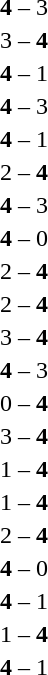<table style="text-align:center">
<tr>
<th width=223></th>
<th width=100></th>
<th width=223></th>
</tr>
<tr>
<td align=right></td>
<td><strong>4</strong> – 3</td>
<td align=left></td>
</tr>
<tr>
<td align=right></td>
<td>3 – <strong>4</strong></td>
<td align=left></td>
</tr>
<tr>
<td align=right></td>
<td><strong>4</strong> – 1</td>
<td align=left></td>
</tr>
<tr>
<td align=right></td>
<td><strong>4</strong> – 3</td>
<td align=left></td>
</tr>
<tr>
<td align=right></td>
<td><strong>4</strong> – 1</td>
<td align=left></td>
</tr>
<tr>
<td align=right></td>
<td>2 – <strong>4</strong></td>
<td align=left></td>
</tr>
<tr>
<td align=right></td>
<td><strong>4</strong> – 3</td>
<td align=left></td>
</tr>
<tr>
<td align=right></td>
<td><strong>4</strong> – 0</td>
<td align=left></td>
</tr>
<tr>
<td align=right></td>
<td>2 – <strong>4</strong></td>
<td align=left></td>
</tr>
<tr>
<td align=right></td>
<td>2 – <strong>4</strong></td>
<td align=left></td>
</tr>
<tr>
<td align=right></td>
<td>3 – <strong>4</strong></td>
<td align=left></td>
</tr>
<tr>
<td align=right></td>
<td><strong>4</strong> – 3</td>
<td align=left></td>
</tr>
<tr>
<td align=right></td>
<td>0 – <strong>4</strong></td>
<td align=left></td>
</tr>
<tr>
<td align=right></td>
<td>3 – <strong>4</strong></td>
<td align=left></td>
</tr>
<tr>
<td align=right></td>
<td>1 – <strong>4</strong></td>
<td align=left></td>
</tr>
<tr>
<td align=right></td>
<td>1 – <strong>4</strong></td>
<td align=left></td>
</tr>
<tr>
<td align=right></td>
<td>2 – <strong>4</strong></td>
<td align=left></td>
</tr>
<tr>
<td align=right></td>
<td><strong>4</strong> – 0</td>
<td align=left></td>
</tr>
<tr>
<td align=right></td>
<td><strong>4</strong> – 1</td>
<td align=left></td>
</tr>
<tr>
<td align=right></td>
<td>1 – <strong>4</strong></td>
<td align=left></td>
</tr>
<tr>
<td align=right></td>
<td><strong>4</strong> – 1</td>
<td align=left></td>
</tr>
</table>
